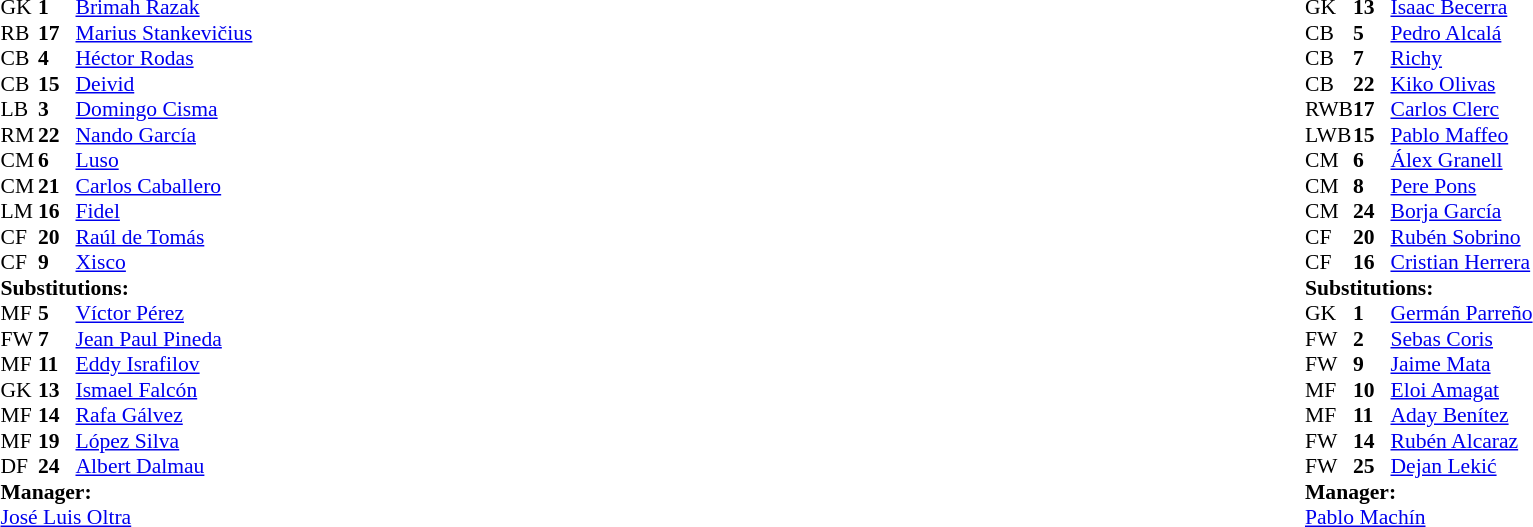<table width="100%">
<tr>
<td valign="top" width="50%"><br><table style="font-size: 90%" cellspacing="0" cellpadding="0">
<tr>
<th width="25"></th>
<th width="25"></th>
</tr>
<tr>
<td>GK</td>
<td><strong>1</strong></td>
<td> <a href='#'>Brimah Razak</a></td>
</tr>
<tr>
<td>RB</td>
<td><strong>17</strong></td>
<td> <a href='#'>Marius Stankevičius</a></td>
<td></td>
</tr>
<tr>
<td>CB</td>
<td><strong>4</strong></td>
<td> <a href='#'>Héctor Rodas</a></td>
<td></td>
</tr>
<tr>
<td>CB</td>
<td><strong>15</strong></td>
<td> <a href='#'>Deivid</a></td>
</tr>
<tr>
<td>LB</td>
<td><strong>3</strong></td>
<td> <a href='#'>Domingo Cisma</a></td>
</tr>
<tr>
<td>RM</td>
<td><strong>22</strong></td>
<td> <a href='#'>Nando García</a></td>
<td></td>
<td></td>
</tr>
<tr>
<td>CM</td>
<td><strong>6</strong></td>
<td> <a href='#'>Luso</a></td>
</tr>
<tr>
<td>CM</td>
<td><strong>21</strong></td>
<td> <a href='#'>Carlos Caballero</a></td>
<td></td>
</tr>
<tr>
<td>LM</td>
<td><strong>16</strong></td>
<td> <a href='#'>Fidel</a></td>
</tr>
<tr>
<td>CF</td>
<td><strong>20</strong></td>
<td> <a href='#'>Raúl de Tomás</a></td>
<td></td>
<td></td>
</tr>
<tr>
<td>CF</td>
<td><strong>9</strong></td>
<td> <a href='#'>Xisco</a></td>
<td></td>
<td></td>
</tr>
<tr>
<td colspan=3><strong>Substitutions:</strong></td>
</tr>
<tr>
<td>MF</td>
<td><strong>5</strong></td>
<td> <a href='#'>Víctor Pérez</a></td>
<td></td>
<td></td>
</tr>
<tr>
<td>FW</td>
<td><strong>7</strong></td>
<td> <a href='#'>Jean Paul Pineda</a></td>
<td></td>
<td></td>
</tr>
<tr>
<td>MF</td>
<td><strong>11</strong></td>
<td> <a href='#'>Eddy Israfilov</a></td>
</tr>
<tr>
<td>GK</td>
<td><strong>13</strong></td>
<td> <a href='#'>Ismael Falcón</a></td>
</tr>
<tr>
<td>MF</td>
<td><strong>14</strong></td>
<td> <a href='#'>Rafa Gálvez</a></td>
</tr>
<tr>
<td>MF</td>
<td><strong>19</strong></td>
<td> <a href='#'>López Silva</a></td>
<td></td>
<td></td>
</tr>
<tr>
<td>DF</td>
<td><strong>24</strong></td>
<td> <a href='#'>Albert Dalmau</a></td>
</tr>
<tr>
<td colspan=3><strong>Manager:</strong></td>
</tr>
<tr>
<td colspan=3> <a href='#'>José Luis Oltra</a></td>
</tr>
</table>
</td>
<td valign="top"></td>
<td valign="top" width="50%"><br><table style="font-size: 90%" cellspacing="0" cellpadding="0" align="center">
<tr>
<th width=25></th>
<th width=25></th>
</tr>
<tr>
<td>GK</td>
<td><strong>13</strong></td>
<td> <a href='#'>Isaac Becerra</a></td>
</tr>
<tr>
<td>CB</td>
<td><strong>5</strong></td>
<td> <a href='#'>Pedro Alcalá</a></td>
</tr>
<tr>
<td>CB</td>
<td><strong>7</strong></td>
<td> <a href='#'>Richy</a></td>
</tr>
<tr>
<td>CB</td>
<td><strong>22</strong></td>
<td> <a href='#'>Kiko Olivas</a></td>
<td></td>
</tr>
<tr>
<td>RWB</td>
<td><strong>17</strong></td>
<td> <a href='#'>Carlos Clerc</a></td>
</tr>
<tr>
<td>LWB</td>
<td><strong>15</strong></td>
<td> <a href='#'>Pablo Maffeo</a></td>
<td></td>
</tr>
<tr>
<td>CM</td>
<td><strong>6</strong></td>
<td> <a href='#'>Álex Granell</a></td>
<td></td>
<td></td>
</tr>
<tr>
<td>CM</td>
<td><strong>8</strong></td>
<td> <a href='#'>Pere Pons</a></td>
</tr>
<tr>
<td>CM</td>
<td><strong>24</strong></td>
<td> <a href='#'>Borja García</a></td>
<td></td>
<td></td>
</tr>
<tr>
<td>CF</td>
<td><strong>20</strong></td>
<td> <a href='#'>Rubén Sobrino</a></td>
</tr>
<tr>
<td>CF</td>
<td><strong>16</strong></td>
<td> <a href='#'>Cristian Herrera</a></td>
<td></td>
<td></td>
</tr>
<tr>
<td colspan=3><strong>Substitutions:</strong></td>
</tr>
<tr>
<td>GK</td>
<td><strong>1</strong></td>
<td> <a href='#'>Germán Parreño</a></td>
</tr>
<tr>
<td>FW</td>
<td><strong>2</strong></td>
<td> <a href='#'>Sebas Coris</a></td>
</tr>
<tr>
<td>FW</td>
<td><strong>9</strong></td>
<td> <a href='#'>Jaime Mata</a></td>
<td></td>
<td></td>
</tr>
<tr>
<td>MF</td>
<td><strong>10</strong></td>
<td> <a href='#'>Eloi Amagat</a></td>
<td></td>
<td></td>
</tr>
<tr>
<td>MF</td>
<td><strong>11</strong></td>
<td> <a href='#'>Aday Benítez</a></td>
</tr>
<tr>
<td>FW</td>
<td><strong>14</strong></td>
<td> <a href='#'>Rubén Alcaraz</a></td>
<td></td>
<td></td>
</tr>
<tr>
<td>FW</td>
<td><strong>25</strong></td>
<td> <a href='#'>Dejan Lekić</a></td>
</tr>
<tr>
<td colspan=3><strong>Manager:</strong></td>
</tr>
<tr>
<td colspan=3> <a href='#'>Pablo Machín</a></td>
</tr>
</table>
</td>
</tr>
</table>
